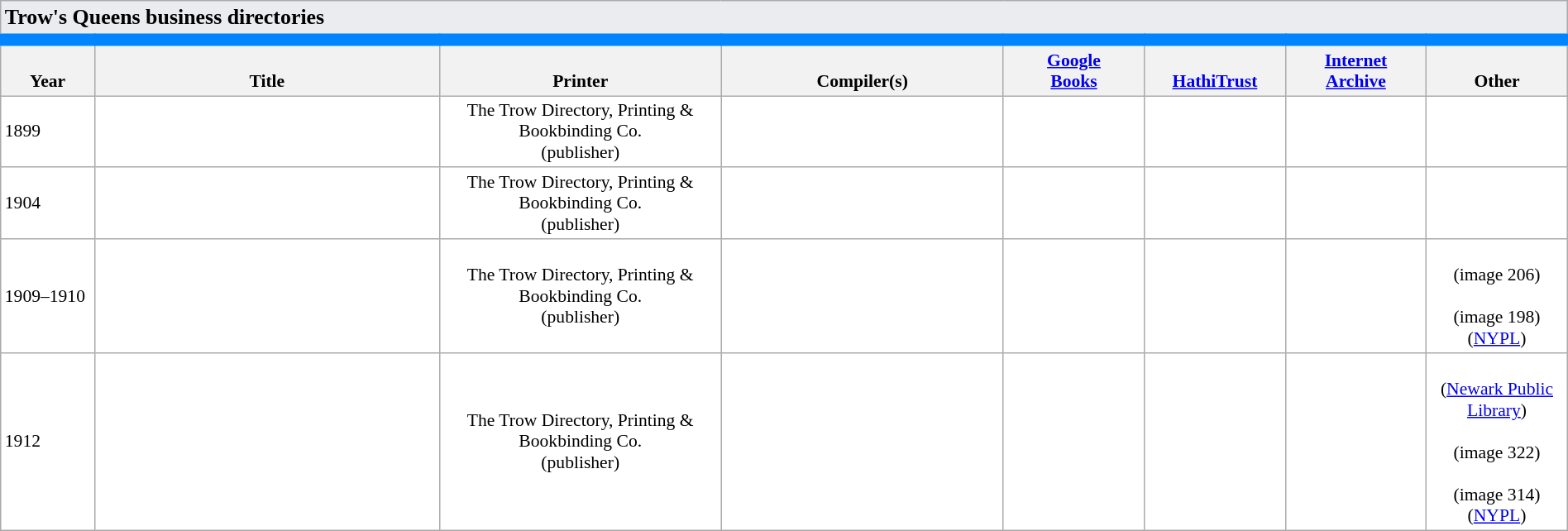<table class="wikitable sortable collapsible static-row-numbers" cellpadding="1" style="color: black; background-color: #FFFFFF; font-size: 90%; width:100%">
<tr class="static-row-header" style="text-align:center;vertical-align:bottom;">
<th style="text-align:left; background:#eaecf0; border-style: solid; border-width: 0px 0px 0px 0px;" colspan=8><big><strong>Trow's Queens business directories</strong></big></th>
</tr>
<tr class="static-row-header" style="text-align:center;vertical-align:bottom;border-style: solid; border-color: #0085ff; border-width: 10px 0px 0px 0px;">
<th>Year</th>
<th>Title</th>
<th>Printer</th>
<th>Compiler(s)</th>
<th><a href='#'>Google<br>Books</a></th>
<th><a href='#'>HathiTrust</a></th>
<th><a href='#'>Internet<br>Archive</a></th>
<th>Other</th>
</tr>
<tr>
<td width="6%;" data-sort-value="1899">1899</td>
<td width="22%" data-sort-value="trow business directory 1899"></td>
<td style="text-align:center" width="18%" data-sort-value="trow 1899">The Trow Directory, Printing & Bookbinding Co.<br>(publisher)</td>
<td style="text-align:center" width="18%"></td>
<td style="text-align:center" width="9%" data-sort-value="harvard 1899"></td>
<td style="text-align:center" width="9%" data-sort-value="harvard 1899"></td>
<td style="text-align:center" width="9%"></td>
<td style="text-align:center" width="9%"></td>
</tr>
<tr>
<td width="6%;" data-sort-value="1904">1904</td>
<td width="22%" data-sort-value="trow business directory 1904"></td>
<td style="text-align:center" width="18%" data-sort-value="trow 1904">The Trow Directory, Printing & Bookbinding Co.<br>(publisher)</td>
<td style="text-align:center" width="18%"></td>
<td style="text-align:center" width="9%"></td>
<td style="text-align:center" width="9%"></td>
<td style="text-align:center" width="9%" data-sort-value="allen 1904"></td>
<td style="text-align:center" width="9%"></td>
</tr>
<tr>
<td width="6%;" data-sort-value="1909">1909–1910</td>
<td width="22%" data-sort-value="trow business directory 1909"></td>
<td style="text-align:center" width="18%" data-sort-value="trow 1909">The Trow Directory, Printing & Bookbinding Co.<br>(publisher)</td>
<td style="text-align:center" width="18%"></td>
<td style="text-align:center" width="9%"></td>
<td style="text-align:center" width="9%"></td>
<td style="text-align:center" width="9%"></td>
<td style="text-align:center" width="9%" data-sort-value="familysearch 1909"><br>(image 206)<br><br>(image 198)<br>(<a href='#'>NYPL</a>)</td>
</tr>
<tr>
<td width="6%;" data-sort-value="1912">1912</td>
<td width="22%" data-sort-value="trow business directory 1912"></td>
<td style="text-align:center" width="18%" data-sort-value="trow 1912">The Trow Directory, Printing & Bookbinding Co.<br>(publisher)</td>
<td style="text-align:center" width="18%"></td>
<td style="text-align:center" width="9%"></td>
<td style="text-align:center" width="9%"></td>
<td style="text-align:center" width="9%"></td>
<td style="text-align:center" width="9%" data-sort-value="ancestry.com 1912"><br>(<a href='#'>Newark Public Library</a>)<br><br>(image 322)<br><br>(image 314)<br>(<a href='#'>NYPL</a>)<br></td>
</tr>
</table>
